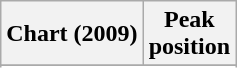<table class="wikitable sortable plainrowheaders" style="text-align:center">
<tr>
<th scope="col">Chart (2009)</th>
<th scope="col">Peak<br>position</th>
</tr>
<tr>
</tr>
<tr>
</tr>
<tr>
</tr>
<tr>
</tr>
<tr>
</tr>
<tr>
</tr>
</table>
